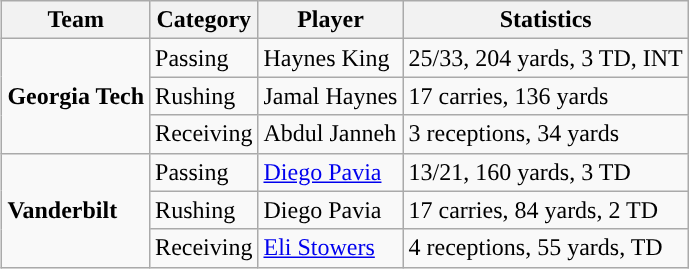<table class="wikitable" style="float: right;">
<tr>
<th>Team</th>
<th>Category</th>
<th>Player</th>
<th>Statistics</th>
</tr>
<tr>
<td rowspan=3><strong>Georgia Tech</strong></td>
<td>Passing</td>
<td>Haynes King</td>
<td>25/33, 204 yards, 3 TD, INT</td>
</tr>
<tr>
<td>Rushing</td>
<td>Jamal Haynes</td>
<td>17 carries, 136 yards</td>
</tr>
<tr>
<td>Receiving</td>
<td>Abdul Janneh</td>
<td>3 receptions, 34 yards</td>
</tr>
<tr>
<td rowspan=3><strong>Vanderbilt</strong></td>
<td>Passing</td>
<td><a href='#'>Diego Pavia</a></td>
<td>13/21, 160 yards, 3 TD</td>
</tr>
<tr>
<td>Rushing</td>
<td>Diego Pavia</td>
<td>17 carries, 84 yards, 2 TD</td>
</tr>
<tr>
<td>Receiving</td>
<td><a href='#'>Eli Stowers</a></td>
<td>4 receptions, 55 yards, TD</td>
</tr>
</table>
